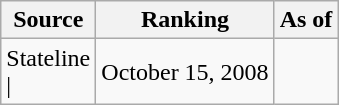<table class="wikitable" style="text-align:center">
<tr>
<th>Source</th>
<th>Ranking</th>
<th>As of</th>
</tr>
<tr>
<td align=left>Stateline<br>| </td>
<td>October 15, 2008</td>
</tr>
</table>
